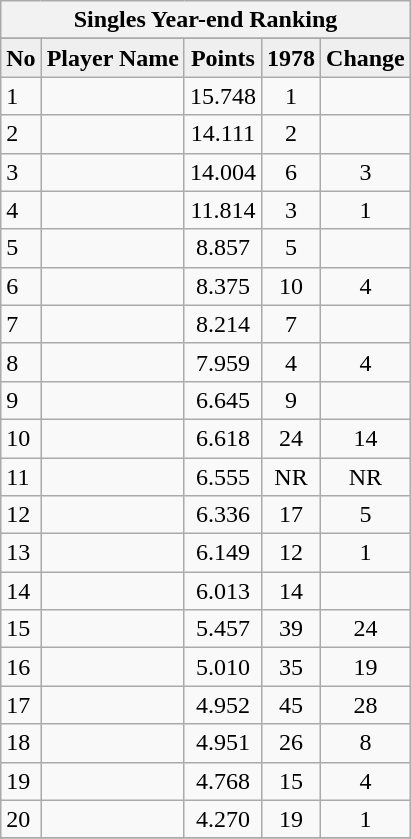<table class="wikitable">
<tr>
<th colspan="5">Singles Year-end Ranking</th>
</tr>
<tr>
</tr>
<tr bgcolor="#efefef">
<td align="center"><strong>No</strong></td>
<td align="center"><strong>Player Name</strong></td>
<td align="center"><strong>Points</strong></td>
<td align="center"><strong>1978</strong></td>
<td align="center"><strong>Change</strong></td>
</tr>
<tr>
<td>1</td>
<td></td>
<td align="center">15.748</td>
<td align="center">1</td>
<td align="center"></td>
</tr>
<tr>
<td>2</td>
<td></td>
<td align="center">14.111</td>
<td align="center">2</td>
<td align="center"></td>
</tr>
<tr>
<td>3</td>
<td></td>
<td align="center">14.004</td>
<td align="center">6</td>
<td align="center"> 3</td>
</tr>
<tr>
<td>4</td>
<td></td>
<td align="center">11.814</td>
<td align="center">3</td>
<td align="center"> 1</td>
</tr>
<tr>
<td>5</td>
<td></td>
<td align="center">8.857</td>
<td align="center">5</td>
<td align="center"></td>
</tr>
<tr>
<td>6</td>
<td></td>
<td align="center">8.375</td>
<td align="center">10</td>
<td align="center"> 4</td>
</tr>
<tr>
<td>7</td>
<td></td>
<td align="center">8.214</td>
<td align="center">7</td>
<td align="center"></td>
</tr>
<tr>
<td>8</td>
<td></td>
<td align="center">7.959</td>
<td align="center">4</td>
<td align="center"> 4</td>
</tr>
<tr>
<td>9</td>
<td></td>
<td align="center">6.645</td>
<td align="center">9</td>
<td align="center"></td>
</tr>
<tr>
<td>10</td>
<td></td>
<td align="center">6.618</td>
<td align="center">24</td>
<td align="center"> 14</td>
</tr>
<tr>
<td>11</td>
<td></td>
<td align="center">6.555</td>
<td align="center">NR</td>
<td align="center">NR</td>
</tr>
<tr>
<td>12</td>
<td></td>
<td align="center">6.336</td>
<td align="center">17</td>
<td align="center"> 5</td>
</tr>
<tr>
<td>13</td>
<td></td>
<td align="center">6.149</td>
<td align="center">12</td>
<td align="center"> 1</td>
</tr>
<tr>
<td>14</td>
<td></td>
<td align="center">6.013</td>
<td align="center">14</td>
<td align="center"></td>
</tr>
<tr>
<td>15</td>
<td></td>
<td align="center">5.457</td>
<td align="center">39</td>
<td align="center"> 24</td>
</tr>
<tr>
<td>16</td>
<td></td>
<td align="center">5.010</td>
<td align="center">35</td>
<td align="center"> 19</td>
</tr>
<tr>
<td>17</td>
<td></td>
<td align="center">4.952</td>
<td align="center">45</td>
<td align="center"> 28</td>
</tr>
<tr>
<td>18</td>
<td></td>
<td align="center">4.951</td>
<td align="center">26</td>
<td align="center"> 8</td>
</tr>
<tr>
<td>19</td>
<td></td>
<td align="center">4.768</td>
<td align="center">15</td>
<td align="center"> 4</td>
</tr>
<tr>
<td>20</td>
<td></td>
<td align="center">4.270</td>
<td align="center">19</td>
<td align="center"> 1</td>
</tr>
<tr>
</tr>
</table>
